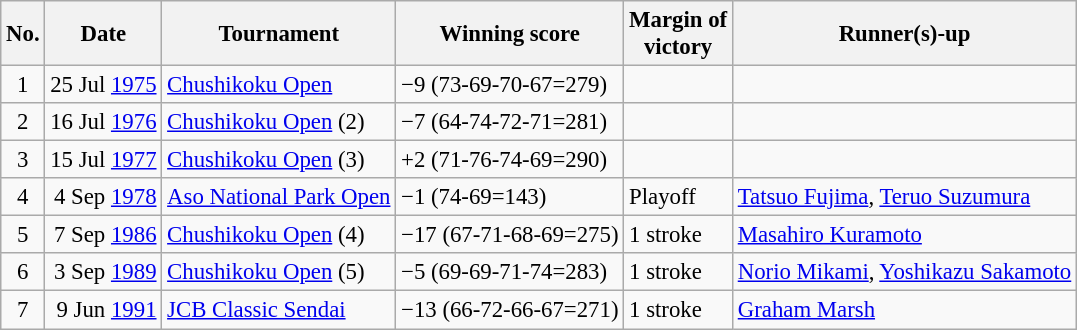<table class="wikitable" style="font-size:95%;">
<tr>
<th>No.</th>
<th>Date</th>
<th>Tournament</th>
<th>Winning score</th>
<th>Margin of<br>victory</th>
<th>Runner(s)-up</th>
</tr>
<tr>
<td align=center>1</td>
<td align=right>25 Jul <a href='#'>1975</a></td>
<td><a href='#'>Chushikoku Open</a></td>
<td>−9 (73-69-70-67=279)</td>
<td></td>
<td></td>
</tr>
<tr>
<td align=center>2</td>
<td align=right>16 Jul <a href='#'>1976</a></td>
<td><a href='#'>Chushikoku Open</a> (2)</td>
<td>−7 (64-74-72-71=281)</td>
<td></td>
<td></td>
</tr>
<tr>
<td align=center>3</td>
<td align=right>15 Jul <a href='#'>1977</a></td>
<td><a href='#'>Chushikoku Open</a> (3)</td>
<td>+2 (71-76-74-69=290)</td>
<td></td>
<td></td>
</tr>
<tr>
<td align=center>4</td>
<td align=right>4 Sep <a href='#'>1978</a></td>
<td><a href='#'>Aso National Park Open</a></td>
<td>−1 (74-69=143)</td>
<td>Playoff</td>
<td> <a href='#'>Tatsuo Fujima</a>,  <a href='#'>Teruo Suzumura</a></td>
</tr>
<tr>
<td align=center>5</td>
<td align=right>7 Sep <a href='#'>1986</a></td>
<td><a href='#'>Chushikoku Open</a> (4)</td>
<td>−17 (67-71-68-69=275)</td>
<td>1 stroke</td>
<td> <a href='#'>Masahiro Kuramoto</a></td>
</tr>
<tr>
<td align=center>6</td>
<td align=right>3 Sep <a href='#'>1989</a></td>
<td><a href='#'>Chushikoku Open</a> (5)</td>
<td>−5 (69-69-71-74=283)</td>
<td>1 stroke</td>
<td> <a href='#'>Norio Mikami</a>,  <a href='#'>Yoshikazu Sakamoto</a></td>
</tr>
<tr>
<td align=center>7</td>
<td align=right>9 Jun <a href='#'>1991</a></td>
<td><a href='#'>JCB Classic Sendai</a></td>
<td>−13 (66-72-66-67=271)</td>
<td>1 stroke</td>
<td> <a href='#'>Graham Marsh</a></td>
</tr>
</table>
